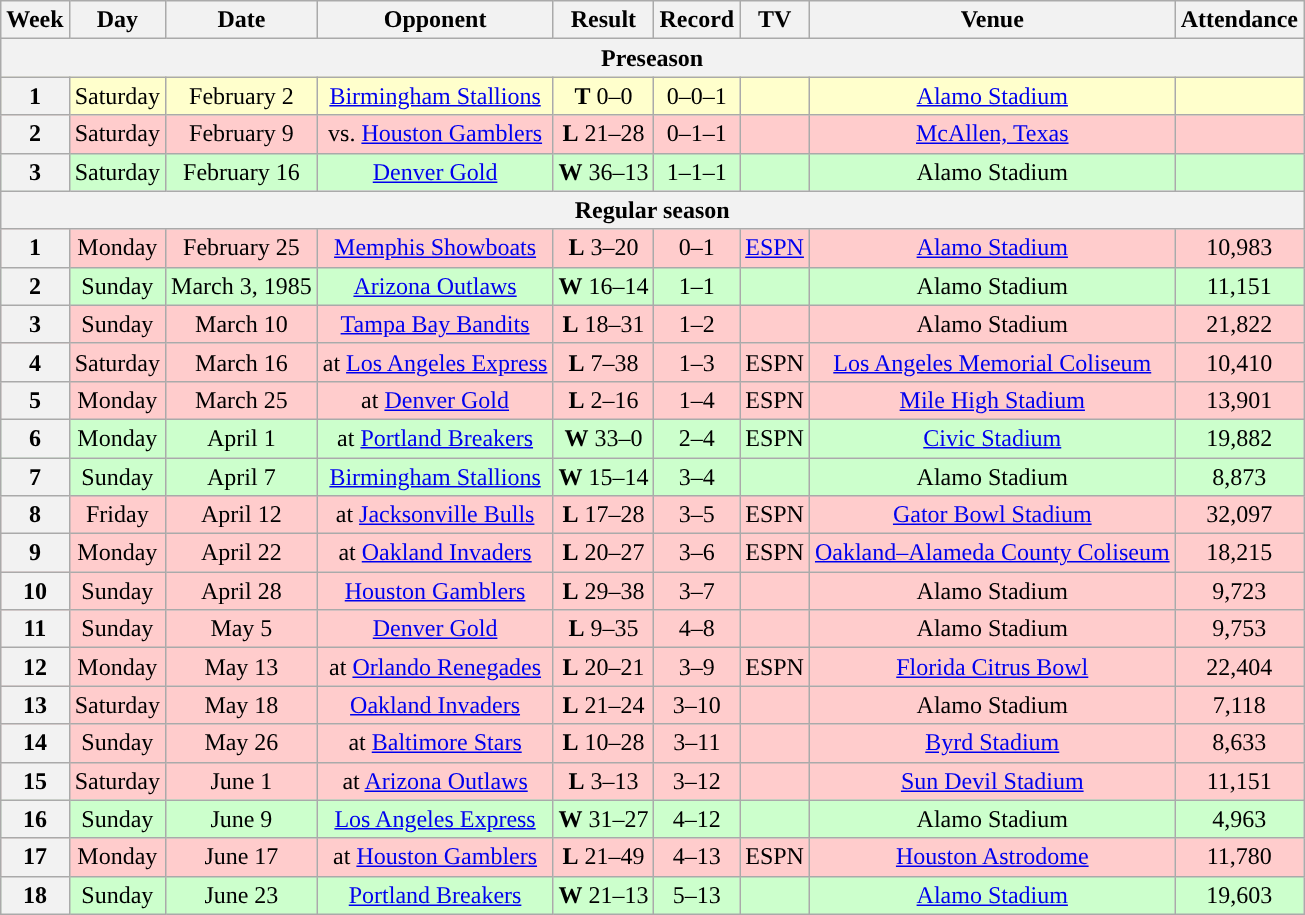<table class="wikitable" style="text-align:center">
<tr>
<th>Week</th>
<th>Day</th>
<th>Date</th>
<th>Opponent</th>
<th>Result</th>
<th>Record</th>
<th>TV</th>
<th>Venue</th>
<th>Attendance</th>
</tr>
<tr>
<th colspan="9">Preseason</th>
</tr>
<tr style="background:#ffc">
<th>1</th>
<td>Saturday</td>
<td>February 2</td>
<td><a href='#'>Birmingham Stallions</a></td>
<td><strong>T</strong> 0–0</td>
<td>0–0–1</td>
<td></td>
<td><a href='#'>Alamo Stadium</a></td>
<td></td>
</tr>
<tr style="background:#fcc">
<th>2</th>
<td>Saturday</td>
<td>February 9</td>
<td>vs. <a href='#'>Houston Gamblers</a></td>
<td><strong>L</strong> 21–28</td>
<td>0–1–1</td>
<td></td>
<td><a href='#'>McAllen, Texas</a></td>
<td></td>
</tr>
<tr style="background:#cfc">
<th>3</th>
<td>Saturday</td>
<td>February 16</td>
<td><a href='#'>Denver Gold</a></td>
<td><strong>W</strong> 36–13</td>
<td>1–1–1</td>
<td></td>
<td>Alamo Stadium</td>
<td></td>
</tr>
<tr>
<th colspan="9">Regular season</th>
</tr>
<tr style="background:#fcc">
<th>1</th>
<td>Monday</td>
<td>February 25</td>
<td><a href='#'>Memphis Showboats</a></td>
<td><strong>L</strong> 3–20</td>
<td>0–1</td>
<td><a href='#'>ESPN</a></td>
<td><a href='#'>Alamo Stadium</a></td>
<td>10,983</td>
</tr>
<tr style="background:#cfc">
<th>2</th>
<td>Sunday</td>
<td>March 3, 1985</td>
<td><a href='#'>Arizona Outlaws</a></td>
<td><strong>W</strong> 16–14</td>
<td>1–1</td>
<td></td>
<td>Alamo Stadium</td>
<td>11,151</td>
</tr>
<tr style="background:#fcc">
<th>3</th>
<td>Sunday</td>
<td>March 10</td>
<td><a href='#'>Tampa Bay Bandits</a></td>
<td><strong>L</strong> 18–31</td>
<td>1–2</td>
<td></td>
<td>Alamo Stadium</td>
<td>21,822</td>
</tr>
<tr style="background:#fcc">
<th>4</th>
<td>Saturday</td>
<td>March 16</td>
<td>at <a href='#'>Los Angeles Express</a></td>
<td><strong>L</strong> 7–38</td>
<td>1–3</td>
<td>ESPN</td>
<td><a href='#'>Los Angeles Memorial Coliseum</a></td>
<td>10,410</td>
</tr>
<tr style="background:#fcc">
<th>5</th>
<td>Monday</td>
<td>March 25</td>
<td>at <a href='#'>Denver Gold</a></td>
<td><strong>L</strong> 2–16</td>
<td>1–4</td>
<td>ESPN</td>
<td><a href='#'>Mile High Stadium</a></td>
<td>13,901</td>
</tr>
<tr style="background:#cfc">
<th>6</th>
<td>Monday</td>
<td>April 1</td>
<td>at <a href='#'>Portland Breakers</a></td>
<td><strong>W</strong> 33–0</td>
<td>2–4</td>
<td>ESPN</td>
<td><a href='#'>Civic Stadium</a></td>
<td>19,882</td>
</tr>
<tr style="background:#cfc">
<th>7</th>
<td>Sunday</td>
<td>April 7</td>
<td><a href='#'>Birmingham Stallions</a></td>
<td><strong>W</strong> 15–14</td>
<td>3–4</td>
<td></td>
<td>Alamo Stadium</td>
<td>8,873</td>
</tr>
<tr style="background:#fcc">
<th>8</th>
<td>Friday</td>
<td>April 12</td>
<td>at <a href='#'>Jacksonville Bulls</a></td>
<td><strong>L</strong> 17–28</td>
<td>3–5</td>
<td>ESPN</td>
<td><a href='#'>Gator Bowl Stadium</a></td>
<td>32,097</td>
</tr>
<tr style="background:#fcc">
<th>9</th>
<td>Monday</td>
<td>April 22</td>
<td>at <a href='#'>Oakland Invaders</a></td>
<td><strong>L</strong> 20–27</td>
<td>3–6</td>
<td>ESPN</td>
<td><a href='#'>Oakland–Alameda County Coliseum</a></td>
<td>18,215</td>
</tr>
<tr style="background:#fcc">
<th>10</th>
<td>Sunday</td>
<td>April 28</td>
<td><a href='#'>Houston Gamblers</a></td>
<td><strong>L</strong> 29–38</td>
<td>3–7</td>
<td></td>
<td>Alamo Stadium</td>
<td>9,723</td>
</tr>
<tr style="background:#fcc">
<th>11</th>
<td>Sunday</td>
<td>May 5</td>
<td><a href='#'>Denver Gold</a></td>
<td><strong>L</strong> 9–35</td>
<td>4–8</td>
<td></td>
<td>Alamo Stadium</td>
<td>9,753</td>
</tr>
<tr style="background:#fcc">
<th>12</th>
<td>Monday</td>
<td>May 13</td>
<td>at <a href='#'>Orlando Renegades</a></td>
<td><strong>L</strong> 20–21</td>
<td>3–9</td>
<td>ESPN</td>
<td><a href='#'>Florida Citrus Bowl</a></td>
<td>22,404</td>
</tr>
<tr style="background:#fcc">
<th>13</th>
<td>Saturday</td>
<td>May 18</td>
<td><a href='#'>Oakland Invaders</a></td>
<td><strong>L</strong> 21–24</td>
<td>3–10</td>
<td></td>
<td>Alamo Stadium</td>
<td>7,118</td>
</tr>
<tr style="background:#fcc">
<th>14</th>
<td>Sunday</td>
<td>May 26</td>
<td>at <a href='#'>Baltimore Stars</a></td>
<td><strong>L</strong> 10–28</td>
<td>3–11</td>
<td></td>
<td><a href='#'>Byrd Stadium</a></td>
<td>8,633</td>
</tr>
<tr style="background:#fcc">
<th>15</th>
<td>Saturday</td>
<td>June 1</td>
<td>at <a href='#'>Arizona Outlaws</a></td>
<td><strong>L</strong> 3–13</td>
<td>3–12</td>
<td></td>
<td><a href='#'>Sun Devil Stadium</a></td>
<td>11,151</td>
</tr>
<tr style="background:#cfc">
<th>16</th>
<td>Sunday</td>
<td>June 9</td>
<td><a href='#'>Los Angeles Express</a></td>
<td><strong>W</strong> 31–27</td>
<td>4–12</td>
<td></td>
<td>Alamo Stadium</td>
<td>4,963</td>
</tr>
<tr style="background:#fcc">
<th>17</th>
<td>Monday</td>
<td>June 17</td>
<td>at <a href='#'>Houston Gamblers</a></td>
<td><strong>L</strong> 21–49</td>
<td>4–13</td>
<td>ESPN</td>
<td><a href='#'>Houston Astrodome</a></td>
<td>11,780</td>
</tr>
<tr style="background:#cfc">
<th>18</th>
<td>Sunday</td>
<td>June 23</td>
<td><a href='#'>Portland Breakers</a></td>
<td><strong>W</strong> 21–13</td>
<td>5–13</td>
<td></td>
<td><a href='#'>Alamo Stadium</a></td>
<td>19,603</td>
</tr>
</table>
